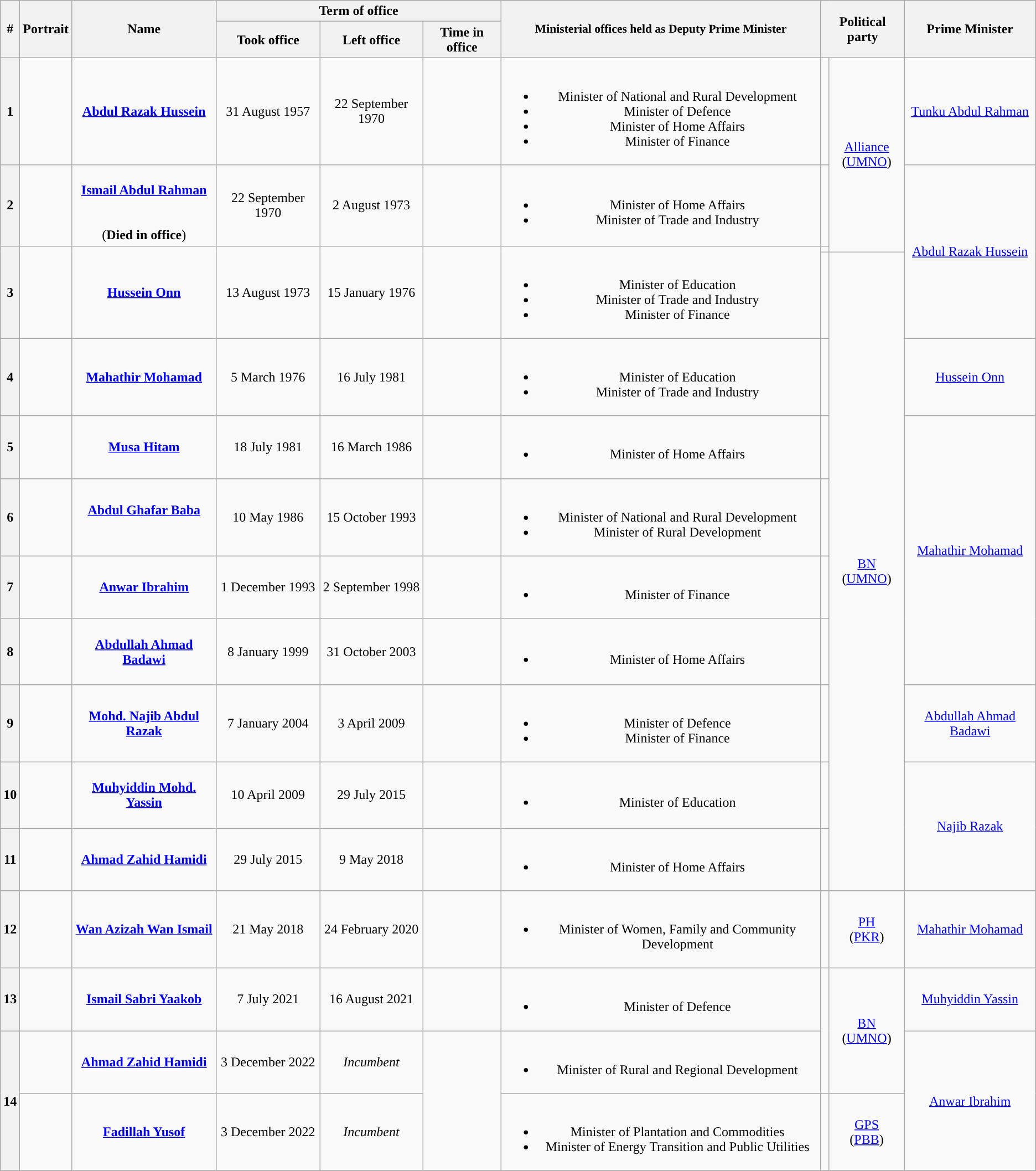<table class="wikitable" style="text-align:center">
<tr>
<th rowspan=2>#</th>
<th rowspan=2>Portrait</th>
<th rowspan=2>Name<br></th>
<th colspan=3>Term of office</th>
<th rowspan=2 style="font-size:90%; line-height:normal" scope="col">Ministerial offices held as Deputy Prime Minister</th>
<th colspan=2 rowspan=2>Political party</th>
<th rowspan=2>Prime Minister</th>
</tr>
<tr>
<th>Took office</th>
<th>Left office</th>
<th>Time in office</th>
</tr>
<tr>
<th>1</th>
<td></td>
<td><br><strong><a href='#'>Abdul Razak Hussein</a></strong><br><br></td>
<td>31 August 1957</td>
<td>22 September 1970</td>
<td></td>
<td><br><ul><li>Minister of National and Rural Development </li><li>Minister of Defence </li><li>Minister of Home Affairs </li><li>Minister of Finance </li></ul></td>
<td></td>
<td rowspan="3"><a href='#'>Alliance</a> <br>(<a href='#'>UMNO</a>)</td>
<td><a href='#'>Tunku Abdul Rahman</a></td>
</tr>
<tr>
<th>2</th>
<td></td>
<td><br><strong><a href='#'>Ismail Abdul Rahman</a></strong><br><br> <br> (<strong>Died in office</strong>)</td>
<td>22 September 1970</td>
<td>2 August 1973</td>
<td></td>
<td><br><ul><li>Minister of Home Affairs </li><li>Minister of Trade and Industry </li></ul></td>
<td></td>
<td rowspan=3><a href='#'>Abdul Razak Hussein</a></td>
</tr>
<tr>
<th rowspan=2>3</th>
<td rowspan="2"></td>
<td rowspan="2"><br><strong><a href='#'>Hussein Onn</a></strong><br><br></td>
<td rowspan="2">13 August 1973</td>
<td rowspan="2">15 January 1976</td>
<td rowspan="2"></td>
<td rowspan="2"><br><ul><li>Minister of Education </li><li>Minister of Trade and Industry </li><li>Minister of Finance </li></ul></td>
<td></td>
</tr>
<tr>
<td></td>
<td rowspan="9"><a href='#'>BN</a> <br>(<a href='#'>UMNO</a>)</td>
</tr>
<tr>
<th>4</th>
<td></td>
<td><br><strong><a href='#'>Mahathir Mohamad</a></strong><br><br></td>
<td>5 March 1976</td>
<td>16 July 1981</td>
<td></td>
<td><br><ul><li>Minister of Education </li><li>Minister of Trade and Industry </li></ul></td>
<td></td>
<td><a href='#'>Hussein Onn</a></td>
</tr>
<tr>
<th>5</th>
<td></td>
<td><br><strong><a href='#'>Musa Hitam</a></strong><br><br></td>
<td>18 July 1981</td>
<td>16 March 1986</td>
<td></td>
<td><br><ul><li>Minister of Home Affairs </li></ul></td>
<td></td>
<td rowspan="4"><a href='#'>Mahathir Mohamad</a></td>
</tr>
<tr>
<th>6</th>
<td></td>
<td><strong><a href='#'>Abdul Ghafar Baba</a></strong><br><br></td>
<td>10 May 1986</td>
<td>15 October 1993</td>
<td></td>
<td><br><ul><li>Minister of National and Rural Development </li><li>Minister of Rural Development </li></ul></td>
<td></td>
</tr>
<tr>
<th>7</th>
<td></td>
<td><br><strong><a href='#'>Anwar Ibrahim</a></strong><br><br></td>
<td>1 December 1993</td>
<td>2 September 1998</td>
<td></td>
<td><br><ul><li>Minister of Finance </li></ul></td>
<td></td>
</tr>
<tr>
<th>8</th>
<td></td>
<td><br><strong><a href='#'>Abdullah Ahmad Badawi</a></strong><br><br></td>
<td>8 January 1999</td>
<td>31 October 2003</td>
<td></td>
<td><br><ul><li>Minister of Home Affairs </li></ul></td>
<td></td>
</tr>
<tr>
<th>9</th>
<td></td>
<td><br><strong><a href='#'>Mohd. Najib Abdul Razak</a></strong><br><br></td>
<td>7 January 2004</td>
<td>3 April 2009</td>
<td></td>
<td><br><ul><li>Minister of Defence </li><li>Minister of Finance </li></ul></td>
<td></td>
<td><a href='#'>Abdullah Ahmad Badawi</a></td>
</tr>
<tr>
<th>10</th>
<td></td>
<td><br><strong><a href='#'>Muhyiddin Mohd. Yassin</a></strong><br><br></td>
<td>10 April 2009</td>
<td>29 July 2015</td>
<td></td>
<td><br><ul><li>Minister of Education </li></ul></td>
<td></td>
<td rowspan="2"><a href='#'>Najib Razak</a></td>
</tr>
<tr>
<th>11</th>
<td></td>
<td><br><strong><a href='#'>Ahmad Zahid Hamidi</a></strong><br><br></td>
<td>29 July 2015</td>
<td>9 May 2018</td>
<td></td>
<td><br><ul><li>Minister of Home Affairs </li></ul></td>
<td></td>
</tr>
<tr>
<th>12</th>
<td></td>
<td><br><strong><a href='#'>Wan Azizah Wan Ismail</a></strong><br><br></td>
<td>21 May 2018</td>
<td>24 February 2020</td>
<td></td>
<td><br><ul><li>Minister of Women, Family and Community Development </li></ul></td>
<td></td>
<td><a href='#'>PH</a> <br>(<a href='#'>PKR</a>)</td>
<td><a href='#'>Mahathir Mohamad</a></td>
</tr>
<tr>
<th>13</th>
<td></td>
<td><br><strong><a href='#'>Ismail Sabri Yaakob</a></strong><br><br></td>
<td>7 July 2021</td>
<td>16 August 2021</td>
<td></td>
<td><br><ul><li>Minister of Defence </li></ul></td>
<td rowspan=2></td>
<td rowspan=2><a href='#'>BN</a> <br>(<a href='#'>UMNO</a>)</td>
<td><a href='#'>Muhyiddin Yassin</a></td>
</tr>
<tr>
<th rowspan=2>14</th>
<td></td>
<td><br><strong><a href='#'>Ahmad Zahid Hamidi</a></strong><br><br></td>
<td>3 December 2022</td>
<td><em>Incumbent</em></td>
<td rowspan="2"></td>
<td><br><ul><li>Minister of Rural and Regional Development </li></ul></td>
<td rowspan=2><a href='#'>Anwar Ibrahim</a></td>
</tr>
<tr>
<td></td>
<td><br><strong><a href='#'>Fadillah Yusof</a></strong><br><br></td>
<td>3 December 2022</td>
<td><em>Incumbent</em></td>
<td><br><ul><li>Minister of Plantation and Commodities </li><li>Minister of Energy Transition and Public Utilities </li></ul></td>
<td></td>
<td><a href='#'>GPS</a> <br>(<a href='#'>PBB</a>)</td>
</tr>
</table>
